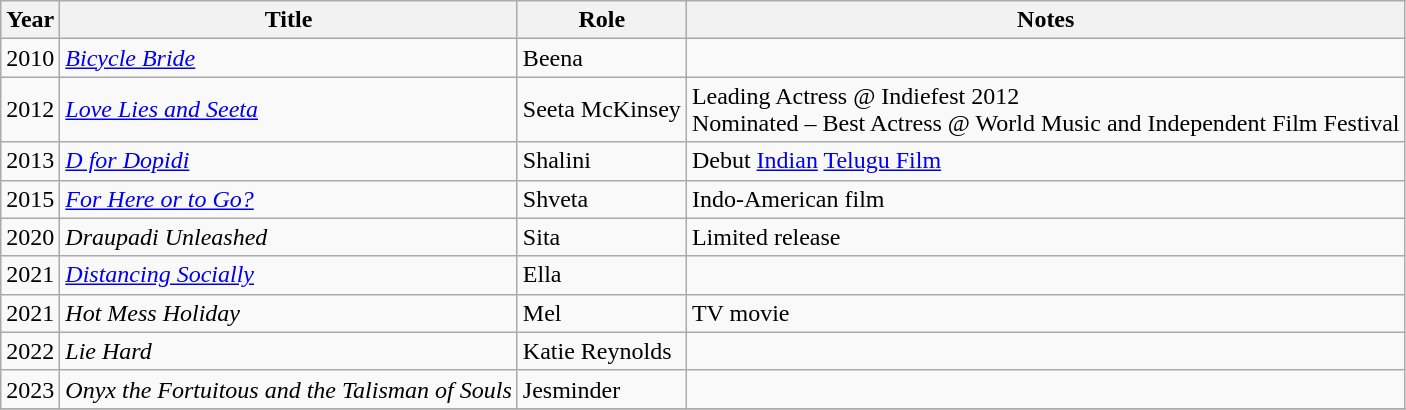<table class="wikitable sortable">
<tr>
<th>Year</th>
<th>Title</th>
<th>Role</th>
<th class="unsortable">Notes</th>
</tr>
<tr>
<td>2010</td>
<td><em><a href='#'>Bicycle Bride</a></em></td>
<td>Beena</td>
<td></td>
</tr>
<tr>
<td>2012</td>
<td><em><a href='#'>Love Lies and Seeta</a></em></td>
<td>Seeta McKinsey</td>
<td>Leading Actress @ Indiefest 2012 <br> Nominated – Best Actress @ World Music and Independent Film Festival</td>
</tr>
<tr>
<td>2013</td>
<td><em><a href='#'>D for Dopidi</a></em></td>
<td>Shalini</td>
<td>Debut <a href='#'>Indian</a> <a href='#'>Telugu Film</a></td>
</tr>
<tr>
<td>2015</td>
<td><em><a href='#'>For Here or to Go?</a></em></td>
<td>Shveta</td>
<td>Indo-American film</td>
</tr>
<tr>
<td>2020</td>
<td><em>Draupadi Unleashed</em></td>
<td>Sita</td>
<td>Limited release</td>
</tr>
<tr>
<td>2021</td>
<td><em><a href='#'>Distancing Socially</a></em></td>
<td>Ella</td>
<td></td>
</tr>
<tr>
<td>2021</td>
<td><em>Hot Mess Holiday</em></td>
<td>Mel</td>
<td>TV movie</td>
</tr>
<tr>
<td>2022</td>
<td><em>Lie Hard</em></td>
<td>Katie Reynolds</td>
<td></td>
</tr>
<tr>
<td>2023</td>
<td><em>Onyx the Fortuitous and the Talisman of Souls</em></td>
<td>Jesminder</td>
<td></td>
</tr>
<tr>
</tr>
</table>
